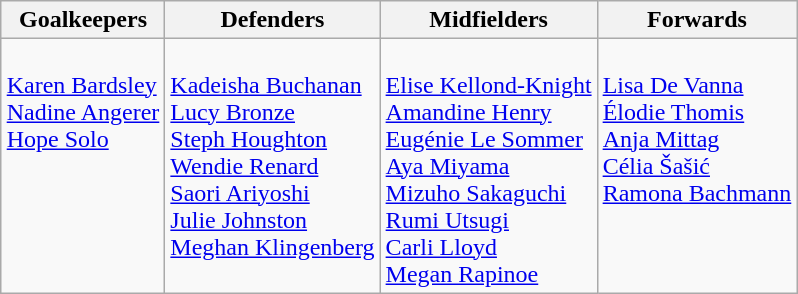<table class="wikitable" style="margin:0 auto">
<tr>
<th>Goalkeepers</th>
<th>Defenders</th>
<th>Midfielders</th>
<th>Forwards</th>
</tr>
<tr>
<td align=left valign=top><br> <a href='#'>Karen Bardsley</a> <br>
 <a href='#'>Nadine Angerer</a> <br>
 <a href='#'>Hope Solo</a></td>
<td align=left valign=top><br> <a href='#'>Kadeisha Buchanan</a> <br>
 <a href='#'>Lucy Bronze</a> <br>
 <a href='#'>Steph Houghton</a> <br>
 <a href='#'>Wendie Renard</a> <br>
 <a href='#'>Saori Ariyoshi</a> <br>
 <a href='#'>Julie Johnston</a> <br>
 <a href='#'>Meghan Klingenberg</a></td>
<td align=left valign=top><br> <a href='#'>Elise Kellond-Knight</a> <br>
 <a href='#'>Amandine Henry</a> <br>
 <a href='#'>Eugénie Le Sommer</a> <br>
 <a href='#'>Aya Miyama</a> <br>
 <a href='#'>Mizuho Sakaguchi</a> <br>
 <a href='#'>Rumi Utsugi</a> <br>
 <a href='#'>Carli Lloyd</a> <br>
 <a href='#'>Megan Rapinoe</a></td>
<td align=left valign=top><br> <a href='#'>Lisa De Vanna</a> <br>
 <a href='#'>Élodie Thomis</a> <br>
 <a href='#'>Anja Mittag</a> <br>
 <a href='#'>Célia Šašić</a> <br>
 <a href='#'>Ramona Bachmann</a> <br></td>
</tr>
</table>
